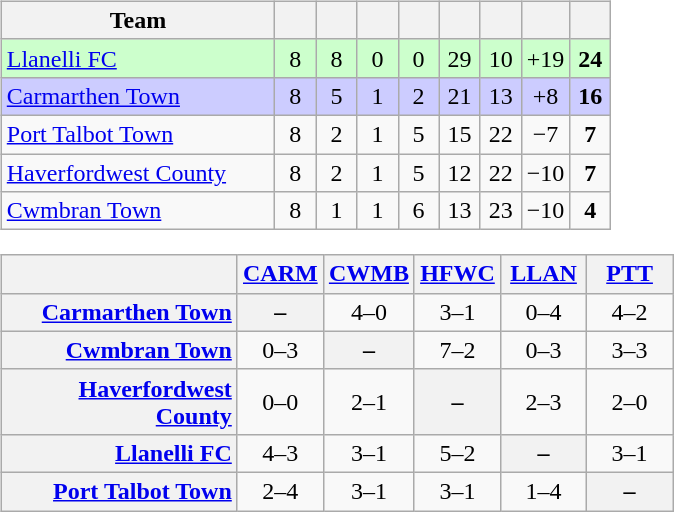<table>
<tr>
<td><br><table class="wikitable" style="text-align: center;">
<tr>
<th width=175>Team</th>
<th width=20></th>
<th width=20></th>
<th width=20></th>
<th width=20></th>
<th width=20></th>
<th width=20></th>
<th width=20></th>
<th width=20></th>
</tr>
<tr bgcolor="#ccffcc">
<td align=left><a href='#'>Llanelli FC</a></td>
<td>8</td>
<td>8</td>
<td>0</td>
<td>0</td>
<td>29</td>
<td>10</td>
<td>+19</td>
<td><strong>24</strong></td>
</tr>
<tr bgcolor="#ccccff">
<td align=left><a href='#'>Carmarthen Town</a></td>
<td>8</td>
<td>5</td>
<td>1</td>
<td>2</td>
<td>21</td>
<td>13</td>
<td>+8</td>
<td><strong>16</strong></td>
</tr>
<tr>
<td align=left><a href='#'>Port Talbot Town</a></td>
<td>8</td>
<td>2</td>
<td>1</td>
<td>5</td>
<td>15</td>
<td>22</td>
<td>−7</td>
<td><strong>7</strong></td>
</tr>
<tr>
<td align=left><a href='#'>Haverfordwest County</a></td>
<td>8</td>
<td>2</td>
<td>1</td>
<td>5</td>
<td>12</td>
<td>22</td>
<td>−10</td>
<td><strong>7</strong></td>
</tr>
<tr>
<td align=left><a href='#'>Cwmbran Town</a></td>
<td>8</td>
<td>1</td>
<td>1</td>
<td>6</td>
<td>13</td>
<td>23</td>
<td>−10</td>
<td><strong>4</strong></td>
</tr>
</table>
<table class="wikitable" style="text-align:center">
<tr>
<th width="150"> </th>
<th width="50"><a href='#'>CARM</a></th>
<th width="50"><a href='#'>CWMB</a></th>
<th width="50"><a href='#'>HFWC</a></th>
<th width="50"><a href='#'>LLAN</a></th>
<th width="50"><a href='#'>PTT</a></th>
</tr>
<tr>
<th style="text-align:right;"><a href='#'>Carmarthen Town</a></th>
<th>–</th>
<td title="Carmarthen Town v Cwmbran Town">4–0</td>
<td title="Carmarthen Town v Haverfordwest County">3–1</td>
<td title="Carmarthen Town v Llanelli FC">0–4</td>
<td title="Carmarthen Town v Port Talbot Town">4–2</td>
</tr>
<tr>
<th style="text-align:right;"><a href='#'>Cwmbran Town</a></th>
<td title="Cwmbran Town v Carmarthen Town">0–3</td>
<th>–</th>
<td title="Cwmbran Town v Haverfordwest County">7–2</td>
<td title="Cwmbran Town v Llanelli FC">0–3</td>
<td title="Cwmbran Town v Port Talbot Town">3–3</td>
</tr>
<tr>
<th style="text-align:right;"><a href='#'>Haverfordwest County</a></th>
<td title="Haverfordwest County v Carmarthen Town">0–0</td>
<td title="Haverfordwest County v Cwmbran Town">2–1</td>
<th>–</th>
<td title="Haverfordwest County v Llanelli FC">2–3</td>
<td title="Haverfordwest County v Port Talbot Town">2–0</td>
</tr>
<tr>
<th style="text-align:right;"><a href='#'>Llanelli FC</a></th>
<td title="Llanelli FC v Carmarthen Town">4–3</td>
<td title="Llanelli FC v Cwmbran Town">3–1</td>
<td title="Llanelli FC v Haverfordwest County">5–2</td>
<th>–</th>
<td title="Llanelli FC v Port Talbot Town">3–1</td>
</tr>
<tr>
<th style="text-align:right;"><a href='#'>Port Talbot Town</a></th>
<td title="Port Talbot Town v Carmarthen Town">2–4</td>
<td title="Port Talbot Town v Cwmbran Town">3–1</td>
<td title="Port Talbot Town v Haverfordwest County">3–1</td>
<td title="Port Talbot Town v Llanelli FC">1–4</td>
<th>–</th>
</tr>
</table>
</td>
</tr>
</table>
